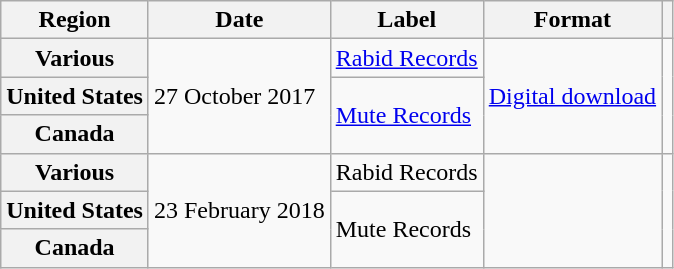<table class="wikitable plainrowheaders">
<tr>
<th scope="col">Region</th>
<th scope="col">Date</th>
<th scope="col">Label</th>
<th scope="col">Format</th>
<th scope="col"></th>
</tr>
<tr>
<th scope="row">Various</th>
<td rowspan="3">27 October 2017</td>
<td><a href='#'>Rabid Records</a></td>
<td rowspan="3"><a href='#'>Digital download</a></td>
<td rowspan="3"></td>
</tr>
<tr>
<th scope="row">United States</th>
<td rowspan="2"><a href='#'>Mute Records</a></td>
</tr>
<tr>
<th scope="row">Canada</th>
</tr>
<tr>
<th scope="row">Various</th>
<td rowspan="3">23 February 2018</td>
<td>Rabid Records</td>
<td rowspan="3"></td>
<td rowspan="3"></td>
</tr>
<tr>
<th scope="row">United States</th>
<td rowspan="2">Mute Records</td>
</tr>
<tr>
<th scope="row">Canada</th>
</tr>
</table>
